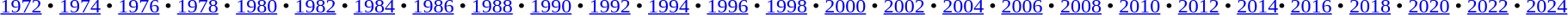<table id=toc class=toc summary=Contents>
<tr>
<td align=center><br><a href='#'>1972</a> • <a href='#'>1974</a> • <a href='#'>1976</a> • <a href='#'>1978</a> • <a href='#'>1980</a> • <a href='#'>1982</a> • <a href='#'>1984</a> • <a href='#'>1986</a> • <a href='#'>1988</a> • <a href='#'>1990</a> • <a href='#'>1992</a> • <a href='#'>1994</a> • <a href='#'>1996</a> • <a href='#'>1998</a> • <a href='#'>2000</a> • <a href='#'>2002</a> • <a href='#'>2004</a> • <a href='#'>2006</a> • <a href='#'>2008</a> • <a href='#'>2010</a>  • <a href='#'>2012</a> • <a href='#'>2014</a>• <a href='#'>2016</a> • <a href='#'>2018</a> • <a href='#'>2020</a> • <a href='#'>2022</a> • <a href='#'>2024</a></td>
</tr>
</table>
